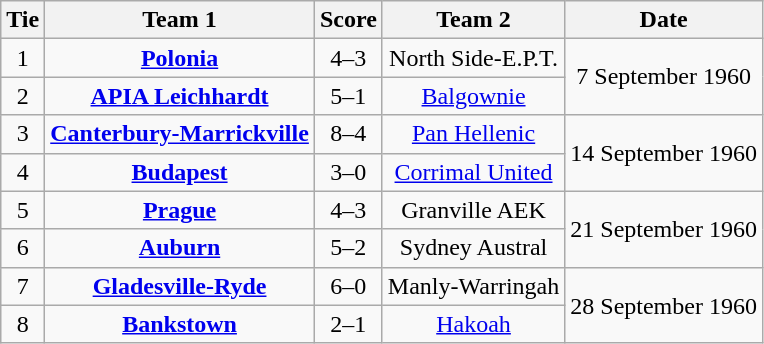<table class="wikitable" style="text-align:center">
<tr>
<th>Tie</th>
<th>Team 1 </th>
<th>Score</th>
<th>Team 2 </th>
<th>Date</th>
</tr>
<tr>
<td>1</td>
<td><strong><a href='#'>Polonia</a></strong> </td>
<td>4–3</td>
<td>North Side-E.P.T. </td>
<td rowspan=2>7 September 1960</td>
</tr>
<tr>
<td>2</td>
<td><strong><a href='#'>APIA Leichhardt</a></strong> </td>
<td>5–1</td>
<td><a href='#'>Balgownie</a> </td>
</tr>
<tr>
<td>3</td>
<td><strong><a href='#'>Canterbury-Marrickville</a></strong> </td>
<td>8–4</td>
<td><a href='#'>Pan Hellenic</a> </td>
<td rowspan=2>14 September 1960</td>
</tr>
<tr>
<td>4</td>
<td><strong><a href='#'>Budapest</a></strong> </td>
<td>3–0</td>
<td><a href='#'>Corrimal United</a> </td>
</tr>
<tr>
<td>5</td>
<td><strong><a href='#'>Prague</a></strong> </td>
<td>4–3</td>
<td>Granville AEK </td>
<td rowspan=2>21 September 1960</td>
</tr>
<tr>
<td>6</td>
<td><strong><a href='#'>Auburn</a></strong> </td>
<td>5–2</td>
<td>Sydney Austral </td>
</tr>
<tr>
<td>7</td>
<td><strong><a href='#'>Gladesville-Ryde</a></strong> </td>
<td>6–0</td>
<td>Manly-Warringah </td>
<td rowspan=2>28 September 1960</td>
</tr>
<tr>
<td>8</td>
<td><strong><a href='#'>Bankstown</a></strong> </td>
<td>2–1</td>
<td><a href='#'>Hakoah</a> </td>
</tr>
</table>
